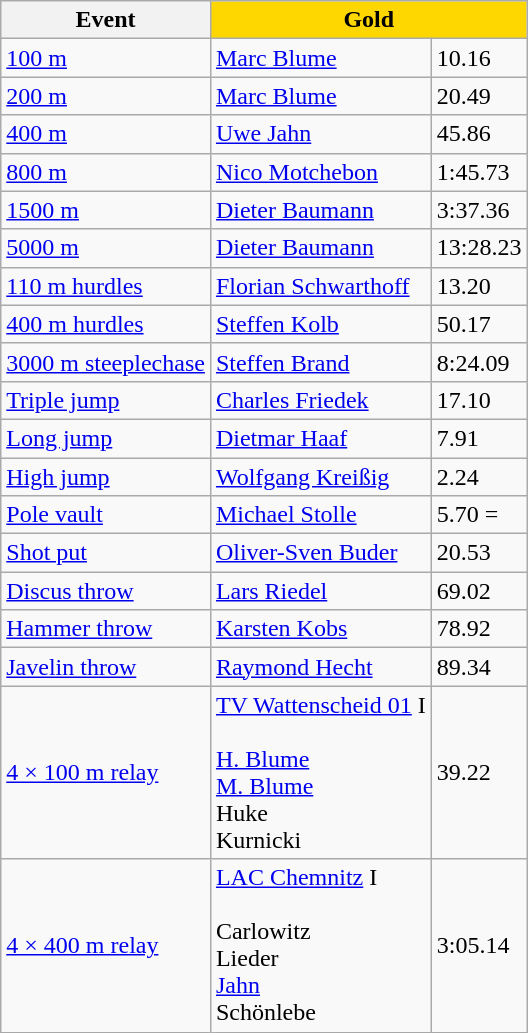<table class="wikitable">
<tr>
<th>Event</th>
<th style="background:gold;" colspan=2>Gold</th>
</tr>
<tr>
<td><a href='#'>100 m</a></td>
<td><a href='#'>Marc Blume</a></td>
<td>10.16</td>
</tr>
<tr>
<td><a href='#'>200 m</a></td>
<td><a href='#'>Marc Blume</a></td>
<td>20.49 </td>
</tr>
<tr>
<td><a href='#'>400 m</a></td>
<td><a href='#'>Uwe Jahn</a></td>
<td>45.86 </td>
</tr>
<tr>
<td><a href='#'>800 m</a></td>
<td><a href='#'>Nico Motchebon</a></td>
<td>1:45.73</td>
</tr>
<tr>
<td><a href='#'>1500 m</a></td>
<td><a href='#'>Dieter Baumann</a></td>
<td>3:37.36 </td>
</tr>
<tr>
<td><a href='#'>5000 m</a></td>
<td><a href='#'>Dieter Baumann</a></td>
<td>13:28.23</td>
</tr>
<tr>
<td><a href='#'>110 m hurdles</a></td>
<td><a href='#'>Florian Schwarthoff</a></td>
<td>13.20</td>
</tr>
<tr>
<td><a href='#'>400 m hurdles</a></td>
<td><a href='#'>Steffen Kolb</a></td>
<td>50.17 </td>
</tr>
<tr>
<td><a href='#'>3000 m steeplechase</a></td>
<td><a href='#'>Steffen Brand</a></td>
<td>8:24.09</td>
</tr>
<tr>
<td><a href='#'>Triple jump</a></td>
<td><a href='#'>Charles Friedek</a></td>
<td>17.10 </td>
</tr>
<tr>
<td><a href='#'>Long jump</a></td>
<td><a href='#'>Dietmar Haaf</a></td>
<td>7.91 </td>
</tr>
<tr>
<td><a href='#'>High jump</a></td>
<td><a href='#'>Wolfgang Kreißig</a></td>
<td>2.24</td>
</tr>
<tr>
<td><a href='#'>Pole vault</a></td>
<td><a href='#'>Michael Stolle</a></td>
<td>5.70 =</td>
</tr>
<tr>
<td><a href='#'>Shot put</a></td>
<td><a href='#'>Oliver-Sven Buder</a></td>
<td>20.53</td>
</tr>
<tr>
<td><a href='#'>Discus throw</a></td>
<td><a href='#'>Lars Riedel</a></td>
<td>69.02 </td>
</tr>
<tr>
<td><a href='#'>Hammer throw</a></td>
<td><a href='#'>Karsten Kobs</a></td>
<td>78.92 </td>
</tr>
<tr>
<td><a href='#'>Javelin throw</a></td>
<td><a href='#'>Raymond Hecht</a></td>
<td>89.34 </td>
</tr>
<tr>
<td><a href='#'>4 × 100 m relay</a></td>
<td><a href='#'>TV Wattenscheid 01</a> I <br><br><a href='#'>H. Blume</a> <br>
<a href='#'>M. Blume</a> <br>
Huke <br>
Kurnicki</td>
<td>39.22</td>
</tr>
<tr>
<td><a href='#'>4 × 400 m relay</a></td>
<td><a href='#'>LAC Chemnitz</a> I <br><br>Carlowitz <br>
Lieder <br>
<a href='#'>Jahn</a> <br>
Schönlebe</td>
<td>3:05.14</td>
</tr>
</table>
